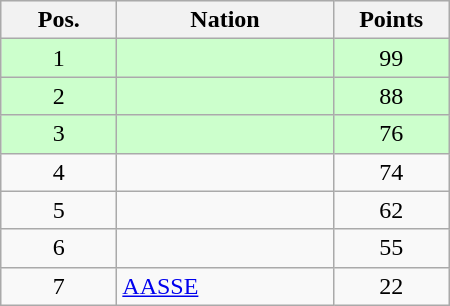<table class="wikitable gauche" cellspacing="1" style="width:300px;">
<tr style="background:#efefef; text-align:center;">
<th style="width:70px;">Pos.</th>
<th>Nation</th>
<th style="width:70px;">Points</th>
</tr>
<tr style="vertical-align:top; text-align:center; background:#ccffcc;">
<td>1</td>
<td style="text-align:left;"></td>
<td>99</td>
</tr>
<tr style="vertical-align:top; text-align:center; background:#ccffcc;">
<td>2</td>
<td style="text-align:left;"></td>
<td>88</td>
</tr>
<tr style="vertical-align:top; text-align:center; background:#ccffcc;">
<td>3</td>
<td style="text-align:left;"></td>
<td>76</td>
</tr>
<tr style="vertical-align:top; text-align:center;">
<td>4</td>
<td style="text-align:left;"></td>
<td>74</td>
</tr>
<tr style="vertical-align:top; text-align:center;">
<td>5</td>
<td style="text-align:left;"></td>
<td>62</td>
</tr>
<tr style="vertical-align:top; text-align:center;">
<td>6</td>
<td style="text-align:left;"></td>
<td>55</td>
</tr>
<tr style="vertical-align:top; text-align:center;">
<td>7</td>
<td style="text-align:left;"> <a href='#'>AASSE</a></td>
<td>22</td>
</tr>
</table>
